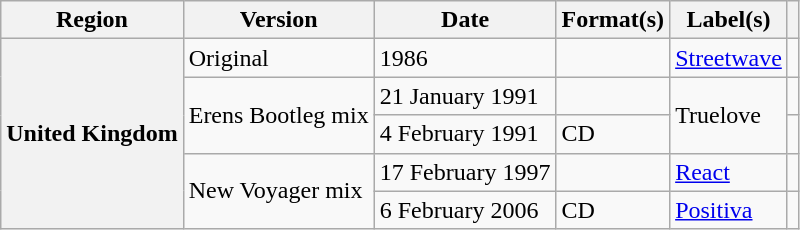<table class="wikitable plainrowheaders">
<tr>
<th scope="col">Region</th>
<th scope="col">Version</th>
<th scope="col">Date</th>
<th scope="col">Format(s)</th>
<th scope="col">Label(s)</th>
<th scope="col"></th>
</tr>
<tr>
<th scope="row" rowspan="5">United Kingdom</th>
<td>Original</td>
<td>1986</td>
<td></td>
<td><a href='#'>Streetwave</a></td>
<td></td>
</tr>
<tr>
<td rowspan="2">Erens Bootleg mix</td>
<td>21 January 1991</td>
<td></td>
<td rowspan="2">Truelove</td>
<td></td>
</tr>
<tr>
<td>4 February 1991</td>
<td>CD</td>
<td></td>
</tr>
<tr>
<td rowspan="2">New Voyager mix</td>
<td>17 February 1997</td>
<td></td>
<td><a href='#'>React</a></td>
<td></td>
</tr>
<tr>
<td>6 February 2006</td>
<td>CD</td>
<td><a href='#'>Positiva</a></td>
<td></td>
</tr>
</table>
